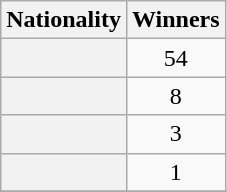<table class="wikitable plainrowheaders sortable"  style="text-align: center">
<tr>
<th scope="col">Nationality</th>
<th scope="col">Winners</th>
</tr>
<tr>
<th scope="row"></th>
<td>54</td>
</tr>
<tr>
<th scope="row"></th>
<td>8</td>
</tr>
<tr>
<th scope="row"></th>
<td>3</td>
</tr>
<tr>
<th scope="row"></th>
<td>1</td>
</tr>
<tr>
</tr>
</table>
